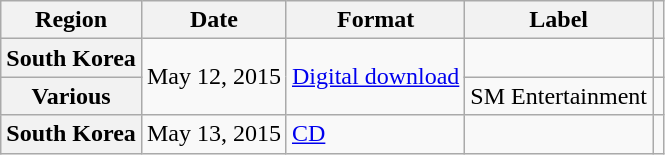<table class="wikitable plainrowheaders">
<tr>
<th scope="col">Region</th>
<th scope="col">Date</th>
<th scope="col">Format</th>
<th scope="col">Label</th>
<th scope="col"></th>
</tr>
<tr>
<th scope="row">South Korea</th>
<td rowspan="2">May 12, 2015</td>
<td rowspan="2"><a href='#'>Digital download</a></td>
<td></td>
<td></td>
</tr>
<tr>
<th scope="row">Various</th>
<td>SM Entertainment</td>
<td style="text-align:center"></td>
</tr>
<tr>
<th scope="row">South Korea</th>
<td>May 13, 2015</td>
<td><a href='#'>CD</a></td>
<td></td>
<td></td>
</tr>
</table>
